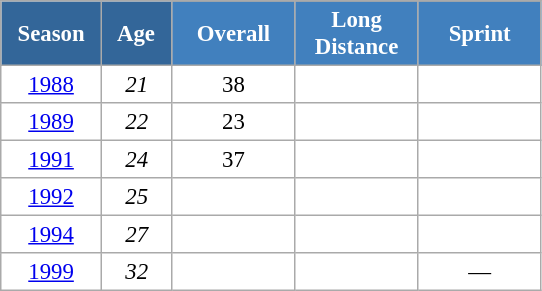<table class="wikitable" style="font-size:95%; text-align:center; border:grey solid 1px; border-collapse:collapse; background:#ffffff;">
<tr>
<th style="background-color:#369; color:white; width:60px;" rowspan="2"> Season </th>
<th style="background-color:#369; color:white; width:40px;" rowspan="2"> Age </th>
</tr>
<tr>
<th style="background-color:#4180be; color:white; width:75px;">Overall</th>
<th style="background-color:#4180be; color:white; width:75px;">Long Distance</th>
<th style="background-color:#4180be; color:white; width:75px;">Sprint</th>
</tr>
<tr>
<td><a href='#'>1988</a></td>
<td><em>21</em></td>
<td>38</td>
<td></td>
<td></td>
</tr>
<tr>
<td><a href='#'>1989</a></td>
<td><em>22</em></td>
<td>23</td>
<td></td>
<td></td>
</tr>
<tr>
<td><a href='#'>1991</a></td>
<td><em>24</em></td>
<td>37</td>
<td></td>
<td></td>
</tr>
<tr>
<td><a href='#'>1992</a></td>
<td><em>25</em></td>
<td></td>
<td></td>
<td></td>
</tr>
<tr>
<td><a href='#'>1994</a></td>
<td><em>27</em></td>
<td></td>
<td></td>
<td></td>
</tr>
<tr>
<td><a href='#'>1999</a></td>
<td><em>32</em></td>
<td></td>
<td></td>
<td>—</td>
</tr>
</table>
